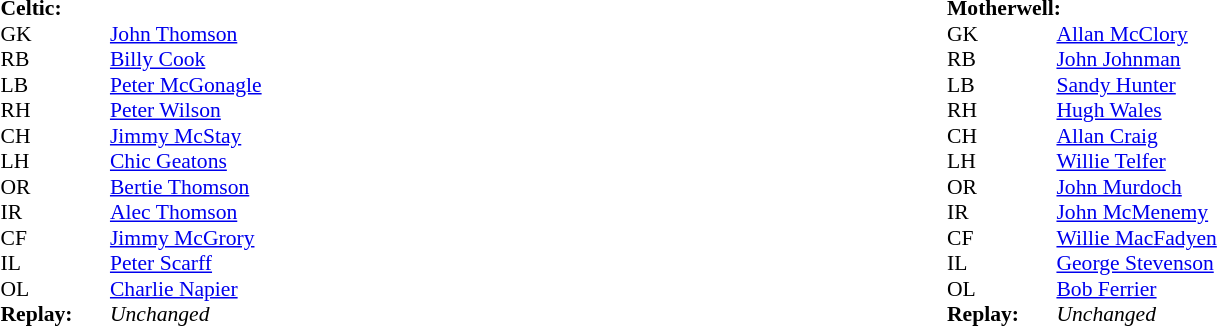<table width="100%">
<tr>
<td valign="top" width="50%"><br><table style="font-size: 90%" cellspacing="0" cellpadding="0">
<tr>
<td colspan="4"><strong>Celtic:</strong></td>
</tr>
<tr>
<th width="25"></th>
<th width="25"></th>
</tr>
<tr>
<td>GK</td>
<td></td>
<td><a href='#'>John Thomson</a></td>
</tr>
<tr>
<td>RB</td>
<td></td>
<td><a href='#'>Billy Cook</a></td>
</tr>
<tr>
<td>LB</td>
<td></td>
<td><a href='#'>Peter McGonagle</a></td>
</tr>
<tr>
<td>RH</td>
<td></td>
<td><a href='#'>Peter Wilson</a></td>
</tr>
<tr>
<td>CH</td>
<td></td>
<td><a href='#'>Jimmy McStay</a></td>
</tr>
<tr>
<td>LH</td>
<td></td>
<td><a href='#'>Chic Geatons</a></td>
</tr>
<tr>
<td>OR</td>
<td></td>
<td><a href='#'>Bertie Thomson</a></td>
</tr>
<tr>
<td>IR</td>
<td></td>
<td><a href='#'>Alec Thomson</a></td>
</tr>
<tr>
<td>CF</td>
<td></td>
<td><a href='#'>Jimmy McGrory</a></td>
</tr>
<tr>
<td>IL</td>
<td></td>
<td><a href='#'>Peter Scarff</a></td>
</tr>
<tr>
<td>OL</td>
<td></td>
<td><a href='#'>Charlie Napier</a></td>
</tr>
<tr>
<td><strong>Replay:</strong></td>
<td></td>
<td><em>Unchanged</em></td>
</tr>
</table>
</td>
<td valign="top" width="50%"><br><table style="font-size: 90%" cellspacing="0" cellpadding="0">
<tr>
<td colspan="4"><strong>Motherwell:</strong></td>
</tr>
<tr>
<th width="25"></th>
<th width="25"></th>
</tr>
<tr>
<td>GK</td>
<td></td>
<td><a href='#'>Allan McClory</a></td>
</tr>
<tr>
<td>RB</td>
<td></td>
<td><a href='#'>John Johnman</a></td>
</tr>
<tr>
<td>LB</td>
<td></td>
<td><a href='#'>Sandy Hunter</a></td>
</tr>
<tr>
<td>RH</td>
<td></td>
<td><a href='#'>Hugh Wales</a></td>
</tr>
<tr>
<td>CH</td>
<td></td>
<td><a href='#'>Allan Craig</a></td>
</tr>
<tr>
<td>LH</td>
<td></td>
<td><a href='#'>Willie Telfer</a></td>
</tr>
<tr>
<td>OR</td>
<td></td>
<td><a href='#'>John Murdoch</a></td>
</tr>
<tr>
<td>IR</td>
<td></td>
<td><a href='#'>John McMenemy</a></td>
</tr>
<tr>
<td>CF</td>
<td></td>
<td><a href='#'>Willie MacFadyen</a></td>
</tr>
<tr>
<td>IL</td>
<td></td>
<td><a href='#'>George Stevenson</a></td>
</tr>
<tr>
<td>OL</td>
<td></td>
<td><a href='#'>Bob Ferrier</a></td>
</tr>
<tr>
<td><strong>Replay:</strong></td>
<td></td>
<td><em>Unchanged</em></td>
</tr>
</table>
</td>
</tr>
</table>
